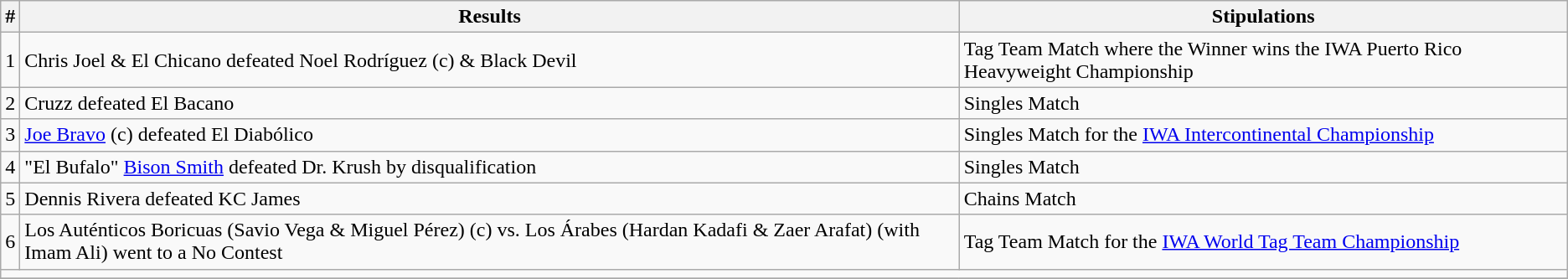<table class="wikitable">
<tr>
<th>#</th>
<th>Results</th>
<th>Stipulations</th>
</tr>
<tr>
<td>1</td>
<td>Chris Joel & El Chicano defeated Noel Rodríguez (c) & Black Devil</td>
<td>Tag Team Match where the Winner wins the IWA Puerto Rico Heavyweight Championship</td>
</tr>
<tr>
<td>2</td>
<td>Cruzz defeated El Bacano</td>
<td>Singles Match</td>
</tr>
<tr>
<td>3</td>
<td><a href='#'>Joe Bravo</a> (c) defeated El Diabólico</td>
<td>Singles Match for the <a href='#'>IWA Intercontinental Championship</a></td>
</tr>
<tr>
<td>4</td>
<td>"El Bufalo" <a href='#'>Bison Smith</a> defeated Dr. Krush by disqualification</td>
<td>Singles Match</td>
</tr>
<tr>
<td>5</td>
<td>Dennis Rivera defeated KC James</td>
<td>Chains Match</td>
</tr>
<tr>
<td>6</td>
<td>Los Auténticos Boricuas (Savio Vega & Miguel Pérez) (c) vs. Los Árabes (Hardan Kadafi & Zaer Arafat) (with Imam Ali) went to a No Contest</td>
<td>Tag Team Match for the <a href='#'>IWA World Tag Team Championship</a></td>
</tr>
<tr>
<td colspan="10"></td>
</tr>
<tr>
</tr>
</table>
